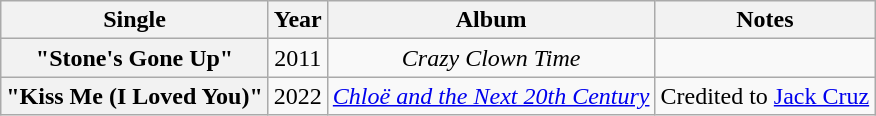<table class="wikitable plainrowheaders" style="text-align:center">
<tr>
<th scope="col">Single</th>
<th scope="col">Year</th>
<th scope="col">Album</th>
<th>Notes</th>
</tr>
<tr>
<th scope="row">"Stone's Gone Up" </th>
<td>2011</td>
<td><em>Crazy Clown Time</em></td>
<td></td>
</tr>
<tr>
<th scope="row">"Kiss Me (I Loved You)"</th>
<td>2022</td>
<td><em><a href='#'>Chloë and the Next 20th Century</a></em></td>
<td>Credited to <a href='#'>Jack Cruz</a></td>
</tr>
</table>
